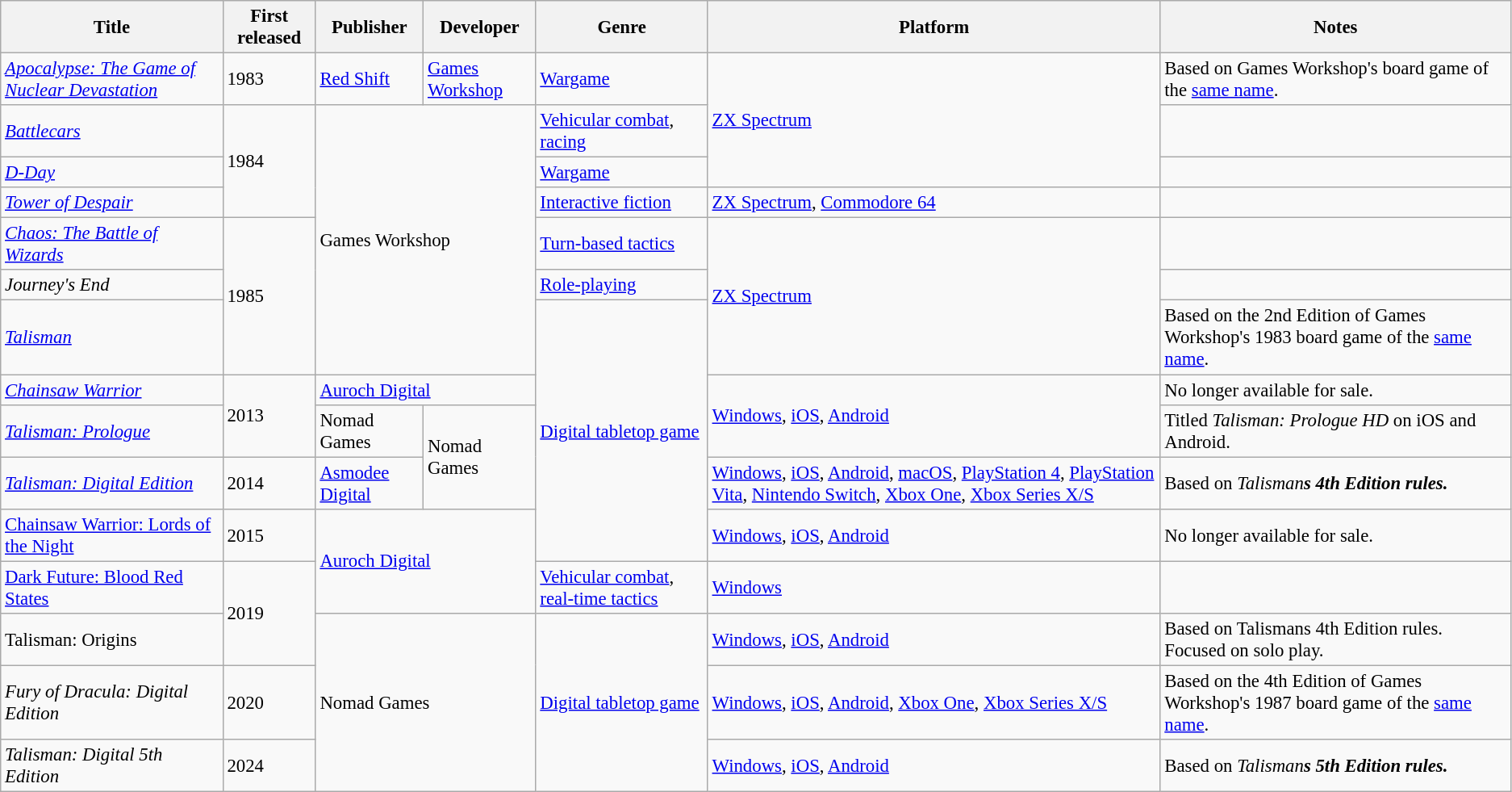<table class="wikitable sortable" style="font-size: 95%">
<tr align="center">
<th>Title</th>
<th>First released</th>
<th>Publisher</th>
<th>Developer</th>
<th>Genre</th>
<th>Platform</th>
<th>Notes</th>
</tr>
<tr>
<td><em><a href='#'>Apocalypse: The Game of Nuclear Devastation</a></em></td>
<td>1983</td>
<td><a href='#'>Red Shift</a></td>
<td><a href='#'>Games Workshop</a></td>
<td><a href='#'>Wargame</a></td>
<td rowspan="3"><a href='#'>ZX Spectrum</a></td>
<td>Based on Games Workshop's board game of the <a href='#'>same name</a>.</td>
</tr>
<tr>
<td><em><a href='#'>Battlecars</a></em></td>
<td rowspan="3">1984</td>
<td colspan="2" rowspan="6">Games Workshop</td>
<td><a href='#'>Vehicular combat</a>, <a href='#'>racing</a></td>
<td></td>
</tr>
<tr>
<td><em><a href='#'>D-Day</a></em></td>
<td><a href='#'>Wargame</a></td>
</tr>
<tr>
<td><em><a href='#'>Tower of Despair</a></em></td>
<td><a href='#'>Interactive fiction</a></td>
<td><a href='#'>ZX Spectrum</a>, <a href='#'>Commodore 64</a></td>
<td></td>
</tr>
<tr>
<td><em><a href='#'>Chaos: The Battle of Wizards</a></em></td>
<td rowspan="3">1985</td>
<td><a href='#'>Turn-based tactics</a></td>
<td rowspan="3"><a href='#'>ZX Spectrum</a></td>
<td></td>
</tr>
<tr>
<td><em>Journey's End</em></td>
<td><a href='#'>Role-playing</a></td>
<td></td>
</tr>
<tr>
<td><em><a href='#'>Talisman</a></em></td>
<td rowspan="5"><a href='#'>Digital tabletop game</a></td>
<td>Based on the 2nd Edition of Games Workshop's 1983 board game of the <a href='#'>same name</a>.</td>
</tr>
<tr>
<td><em><a href='#'>Chainsaw Warrior</a></em></td>
<td rowspan="2">2013</td>
<td colspan="2"><a href='#'>Auroch Digital</a></td>
<td rowspan="2"><a href='#'>Windows</a>, <a href='#'>iOS</a>, <a href='#'>Android</a></td>
<td>No longer available for sale.</td>
</tr>
<tr>
<td><em><a href='#'>Talisman: Prologue</a></em></td>
<td>Nomad Games</td>
<td rowspan="2">Nomad Games</td>
<td>Titled <em>Talisman: Prologue HD</em> on iOS and Android.</td>
</tr>
<tr>
<td><em><a href='#'>Talisman: Digital Edition</a></em></td>
<td>2014</td>
<td><a href='#'>Asmodee Digital</a></td>
<td><a href='#'>Windows</a>, <a href='#'>iOS</a>, <a href='#'>Android</a>, <a href='#'>macOS</a>, <a href='#'>PlayStation 4</a>, <a href='#'>PlayStation Vita</a>, <a href='#'>Nintendo Switch</a>, <a href='#'>Xbox One</a>, <a href='#'>Xbox Series X/S</a></td>
<td>Based on <em>Talisman<strong>s 4th Edition rules.</td>
</tr>
<tr>
<td></em><a href='#'>Chainsaw Warrior: Lords of the Night</a><em></td>
<td>2015</td>
<td colspan="2" rowspan="2"><a href='#'>Auroch Digital</a></td>
<td><a href='#'>Windows</a>, <a href='#'>iOS</a>, <a href='#'>Android</a></td>
<td>No longer available for sale.</td>
</tr>
<tr>
<td></em><a href='#'>Dark Future: Blood Red States</a><em></td>
<td rowspan="2">2019</td>
<td><a href='#'>Vehicular combat</a>, <a href='#'>real-time tactics</a></td>
<td><a href='#'>Windows</a></td>
<td></td>
</tr>
<tr>
<td></em>Talisman: Origins<em></td>
<td colspan="2" rowspan="3">Nomad Games</td>
<td rowspan="3"><a href='#'>Digital tabletop game</a></td>
<td><a href='#'>Windows</a>, <a href='#'>iOS</a>, <a href='#'>Android</a></td>
<td>Based on </em>Talisman</strong>s 4th Edition rules. Focused on solo play.</td>
</tr>
<tr>
<td><em>Fury of Dracula: Digital Edition</em></td>
<td>2020</td>
<td><a href='#'>Windows</a>, <a href='#'>iOS</a>, <a href='#'>Android</a>, <a href='#'>Xbox One</a>, <a href='#'>Xbox Series X/S</a></td>
<td>Based on the 4th Edition of Games Workshop's 1987 board game of the <a href='#'>same name</a>.</td>
</tr>
<tr>
<td><em>Talisman: Digital 5th Edition</em></td>
<td>2024</td>
<td><a href='#'>Windows</a>, <a href='#'>iOS</a>, <a href='#'>Android</a></td>
<td>Based on <em>Talisman<strong>s 5th Edition rules.</td>
</tr>
</table>
